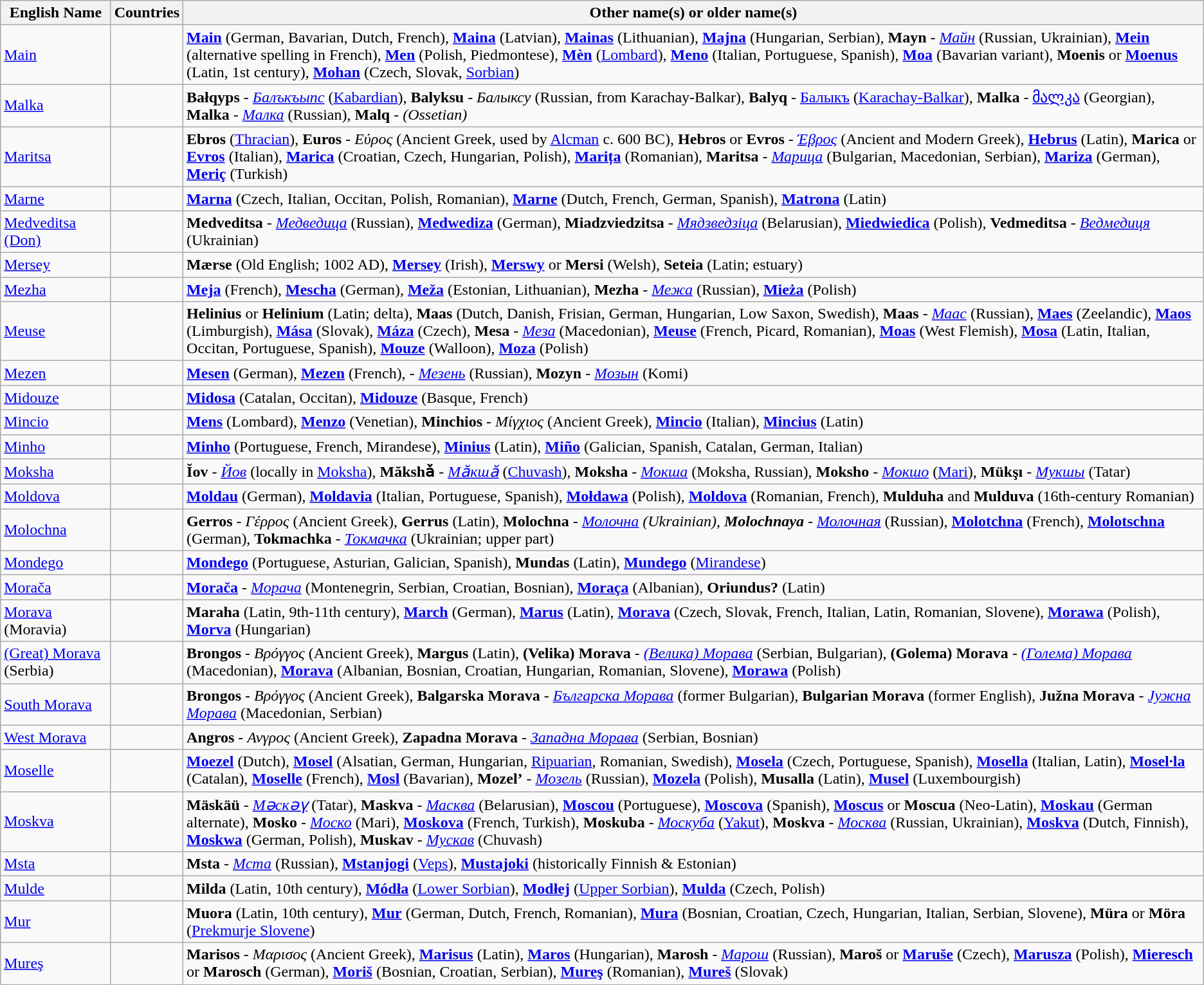<table class=wikitable>
<tr>
<th>English Name</th>
<th>Countries</th>
<th>Other name(s) or older name(s)</th>
</tr>
<tr>
<td><a href='#'>Main</a></td>
<td></td>
<td><strong><a href='#'>Main</a></strong> (German, Bavarian, Dutch, French), <strong><a href='#'>Maina</a></strong> (Latvian), <strong><a href='#'>Mainas</a></strong> (Lithuanian), <strong><a href='#'>Majna</a></strong> (Hungarian, Serbian), <strong>Mayn</strong> - <em><a href='#'>Майн</a></em> (Russian, Ukrainian), <strong><a href='#'>Mein</a></strong> (alternative spelling in French), <strong><a href='#'>Men</a></strong> (Polish, Piedmontese), <strong> <a href='#'>Mèn</a></strong> (<a href='#'>Lombard</a>), <strong><a href='#'>Meno</a></strong> (Italian, Portuguese, Spanish), <strong><a href='#'>Moa</a></strong> (Bavarian variant), <strong>Moenis</strong> or <strong><a href='#'>Moenus</a></strong> (Latin, 1st century), <strong><a href='#'>Mohan</a></strong> (Czech, Slovak, <a href='#'>Sorbian</a>)</td>
</tr>
<tr>
<td><a href='#'>Malka</a></td>
<td></td>
<td><strong>Bałqyps </strong> - <em><a href='#'>Балъкъыпс</a></em> (<a href='#'>Kabardian</a>), <strong>Balyksu</strong> - <em>Балыксу</em> (Russian, from Karachay-Balkar), <strong>Balyq</strong> - <a href='#'>Балыкъ</a> (<a href='#'>Karachay-Balkar</a>), <strong>Malka</strong> - <a href='#'>მალკა</a> (Georgian), <strong>Malka</strong> - <em><a href='#'>Малка</a></em> (Russian), <strong>Malq</strong> - <em>(Ossetian)</em></td>
</tr>
<tr>
<td><a href='#'>Maritsa</a></td>
<td>  </td>
<td><strong>Ebros</strong> (<a href='#'>Thracian</a>), <strong>Euros</strong> - <em>Εύρος</em> (Ancient Greek, used by <a href='#'>Alcman</a> c. 600 BC),  <strong>Hebros</strong> or <strong>Evros</strong> - <em><a href='#'>Έβρος</a></em> (Ancient and Modern Greek), <strong><a href='#'>Hebrus</a></strong> (Latin), <strong>Marica</strong> or <strong><a href='#'>Evros</a></strong> (Italian), <strong><a href='#'>Marica</a></strong> (Croatian, Czech, Hungarian, Polish), <strong><a href='#'>Marița</a></strong> (Romanian), <strong>Maritsa</strong> - <em><a href='#'>Марица</a></em> (Bulgarian, Macedonian, Serbian), <strong><a href='#'>Mariza</a></strong> (German), <strong><a href='#'>Meriç</a></strong> (Turkish)</td>
</tr>
<tr>
<td><a href='#'>Marne</a></td>
<td></td>
<td><strong><a href='#'>Marna</a></strong> (Czech, Italian, Occitan, Polish, Romanian), <strong><a href='#'>Marne</a></strong> (Dutch, French, German, Spanish), <strong><a href='#'>Matrona</a></strong> (Latin)</td>
</tr>
<tr>
<td><a href='#'>Medveditsa (Don)</a></td>
<td></td>
<td><strong>Medveditsa</strong> - <em><a href='#'>Медведица</a></em> (Russian), <strong><a href='#'>Medwediza</a></strong> (German), <strong>Miadzviedzitsa</strong> - <em><a href='#'>Мядзведзіца</a></em> (Belarusian), <strong><a href='#'>Miedwiedica</a></strong> (Polish), <strong>Vedmeditsa</strong> - <em><a href='#'>Ведмедиця</a></em> (Ukrainian)</td>
</tr>
<tr>
<td><a href='#'>Mersey</a></td>
<td></td>
<td><strong>Mærse</strong> (Old English; 1002 AD), <strong><a href='#'>Mersey</a></strong> (Irish),  <strong><a href='#'>Merswy</a></strong> or <strong>Mersi</strong> (Welsh), <strong>Seteia</strong> (Latin; estuary)</td>
</tr>
<tr>
<td><a href='#'>Mezha</a></td>
<td></td>
<td><strong><a href='#'>Meja</a></strong> (French), <strong><a href='#'>Mescha</a></strong> (German), <strong><a href='#'>Meža</a></strong> (Estonian, Lithuanian), <strong>Mezha</strong> - <em><a href='#'>Межа</a></em> (Russian), <strong> <a href='#'>Mieża</a></strong> (Polish)</td>
</tr>
<tr>
<td><a href='#'>Meuse</a></td>
<td>  </td>
<td><strong>Helinius</strong> or <strong>Helinium</strong> (Latin; delta), <strong>Maas</strong> (Dutch, Danish, Frisian, German, Hungarian, Low Saxon, Swedish), <strong>Maas</strong> - <em><a href='#'>Маас</a></em> (Russian), <strong><a href='#'>Maes</a></strong> (Zeelandic), <strong><a href='#'>Maos</a></strong> (Limburgish), <strong><a href='#'>Mása</a></strong> (Slovak), <strong><a href='#'>Máza</a></strong> (Czech), <strong>Mesa</strong> - <em><a href='#'>Меза</a></em> (Macedonian), <strong><a href='#'>Meuse</a></strong> (French, Picard, Romanian), <strong><a href='#'>Moas</a></strong> (West Flemish), <strong><a href='#'>Mosa</a></strong> (Latin, Italian, Occitan, Portuguese, Spanish), <strong> <a href='#'>Mouze</a></strong> (Walloon), <strong><a href='#'>Moza</a></strong> (Polish)</td>
</tr>
<tr>
<td><a href='#'>Mezen</a></td>
<td></td>
<td><strong><a href='#'>Mesen</a></strong> (German), <strong><a href='#'>Mezen</a></strong> (French),  <strong></strong> - <em><a href='#'>Мезень</a></em> (Russian), <strong>Mozyn</strong> - <em><a href='#'>Мозын</a></em> (Komi)</td>
</tr>
<tr>
<td><a href='#'>Midouze</a></td>
<td></td>
<td><strong><a href='#'>Midosa</a></strong> (Catalan, Occitan), <strong><a href='#'>Midouze</a></strong> (Basque, French)</td>
</tr>
<tr>
<td><a href='#'>Mincio</a></td>
<td></td>
<td><strong><a href='#'>Mens</a></strong> (Lombard), <strong><a href='#'>Menzo</a></strong> (Venetian), <strong>Minchios</strong> - <em>Μίγχιος</em> (Ancient Greek), <strong><a href='#'>Mincio</a></strong> (Italian),  <strong><a href='#'>Mincius</a></strong> (Latin)</td>
</tr>
<tr>
<td><a href='#'>Minho</a></td>
<td> </td>
<td><strong><a href='#'>Minho</a></strong> (Portuguese, French, Mirandese), <strong><a href='#'>Minius</a></strong> (Latin), <strong><a href='#'>Miño</a></strong> (Galician, Spanish, Catalan, German, Italian)</td>
</tr>
<tr>
<td><a href='#'>Moksha</a></td>
<td></td>
<td><strong>Ĭov</strong> - <em><a href='#'>Йов</a></em> (locally in <a href='#'>Moksha</a>), <strong>Măkshǎ</strong> - <em><a href='#'>Мӑкшӑ</a></em> (<a href='#'>Chuvash</a>), <strong>Moksha</strong> - <em><a href='#'>Мокша</a></em> (Moksha, Russian), <strong>Moksho</strong> - <em><a href='#'>Мокшо</a></em> (<a href='#'>Mari</a>), <strong>Mükşı</strong> - <em><a href='#'>Мукшы</a></em> (Tatar)</td>
</tr>
<tr>
<td><a href='#'>Moldova</a></td>
<td></td>
<td><strong><a href='#'>Moldau</a></strong> (German), <strong><a href='#'>Moldavia</a></strong> (Italian, Portuguese, Spanish), <strong><a href='#'>Mołdawa</a></strong> (Polish), <strong><a href='#'>Moldova</a></strong> (Romanian, French), <strong>Mulduha</strong> and <strong>Mulduva</strong> (16th-century Romanian)</td>
</tr>
<tr>
<td><a href='#'>Molochna</a></td>
<td></td>
<td><strong>Gerros</strong> - <em>Γέρρος</em> (Ancient Greek), <strong>Gerrus</strong> (Latin), <strong>Molochna</strong> - <em><a href='#'>Молочна</a> (Ukrainian), <strong>Molochnaya</strong> - <a href='#'>Молочная</a></em> (Russian), <strong> <a href='#'>Molotchna</a></strong> (French),<strong> <a href='#'>Molotschna</a></strong> (German), <strong>Tokmachka</strong> - <em><a href='#'>Токмачка</a></em> (Ukrainian; upper part)</td>
</tr>
<tr>
<td><a href='#'>Mondego</a></td>
<td></td>
<td><strong><a href='#'>Mondego</a></strong> (Portuguese, Asturian, Galician, Spanish), <strong>Mundas</strong> (Latin), <strong><a href='#'>Mundego</a></strong> (<a href='#'>Mirandese</a>)</td>
</tr>
<tr>
<td><a href='#'>Morača</a></td>
<td></td>
<td><strong><a href='#'>Morača</a></strong> - <em><a href='#'>Морача</a></em> (Montenegrin, Serbian, Croatian, Bosnian), <strong><a href='#'>Moraça</a></strong> (Albanian), <strong>Oriundus?</strong> (Latin)</td>
</tr>
<tr>
<td><a href='#'>Morava</a> (Moravia)</td>
<td>  </td>
<td><strong>Maraha</strong> (Latin, 9th-11th century), <strong><a href='#'>March</a></strong> (German), <strong><a href='#'>Marus</a></strong> (Latin), <strong><a href='#'>Morava</a></strong> (Czech, Slovak, French, Italian, Latin, Romanian, Slovene), <strong><a href='#'>Morawa</a></strong> (Polish), <strong><a href='#'>Morva</a></strong> (Hungarian)</td>
</tr>
<tr>
<td><a href='#'>(Great) Morava</a> (Serbia)</td>
<td></td>
<td><strong>Brongos</strong> - <em>Βρόγγος</em> (Ancient Greek), <strong>Margus</strong> (Latin), <strong>(Velika) Morava</strong> - <em><a href='#'>(Велика) Морава</a></em> (Serbian, Bulgarian), <strong>(Golema) Morava</strong> - <em><a href='#'>(Голема) Морава</a></em> (Macedonian), <strong><a href='#'>Morava</a></strong> (Albanian, Bosnian, Croatian, Hungarian, Romanian, Slovene), <strong><a href='#'>Morawa</a></strong> (Polish)</td>
</tr>
<tr νρ>
<td><a href='#'>South Morava</a></td>
<td> </td>
<td><strong>Brongos</strong> - <em>Βρόγγος</em> (Ancient Greek), <strong>Balgarska Morava</strong> - <em><a href='#'>Българска Морава</a></em> (former Bulgarian), <strong>Bulgarian Morava</strong> (former English), <strong>Južna Morava</strong> - <em><a href='#'>Јужна Морава</a></em> (Macedonian, Serbian)</td>
</tr>
<tr>
<td><a href='#'>West Morava</a></td>
<td></td>
<td><strong>Angros</strong> - <em>Ανγρος</em> (Ancient Greek), <strong>Zapadna Morava</strong> - <em><a href='#'>Западна Морава</a></em> (Serbian, Bosnian)</td>
</tr>
<tr>
<td><a href='#'>Moselle</a></td>
<td>  </td>
<td><strong><a href='#'>Moezel</a></strong> (Dutch), <strong><a href='#'>Mosel</a></strong> (Alsatian, German, Hungarian, <a href='#'>Ripuarian</a>, Romanian, Swedish), <strong><a href='#'>Mosela</a></strong> (Czech, Portuguese, Spanish), <strong><a href='#'>Mosella</a></strong> (Italian, Latin), <strong><a href='#'>Mosel·la</a></strong> (Catalan), <strong><a href='#'>Moselle</a></strong> (French), <strong><a href='#'>Mosl</a></strong> (Bavarian), <strong>Mozel’</strong> - <em><a href='#'>Мозель</a></em> (Russian), <strong><a href='#'>Mozela</a></strong> (Polish), <strong>Musalla</strong> (Latin), <strong><a href='#'>Musel</a></strong> (Luxembourgish)</td>
</tr>
<tr>
<td><a href='#'>Moskva</a></td>
<td></td>
<td><strong>Mäskäü</strong> - <em><a href='#'>Мәскәү</a></em> (Tatar), <strong>Maskva</strong> - <em><a href='#'>Масква</a></em> (Belarusian), <strong><a href='#'>Moscou</a></strong> (Portuguese), <strong><a href='#'>Moscova</a></strong> (Spanish), <strong><a href='#'>Moscus</a></strong> or <strong>Moscua</strong> (Neo-Latin), <strong><a href='#'>Moskau</a></strong> (German alternate), <strong>Mosko</strong> - <em><a href='#'>Моско</a></em> (Mari), <strong><a href='#'>Moskova</a></strong> (French, Turkish), <strong>Moskuba</strong> - <em><a href='#'>Москуба</a></em> (<a href='#'>Yakut</a>), <strong>Moskva</strong> - <em><a href='#'>Москва</a></em> (Russian, Ukrainian), <strong><a href='#'>Moskva</a></strong> (Dutch, Finnish), <strong><a href='#'>Moskwa</a></strong> (German, Polish), <strong>Muskav</strong> - <em><a href='#'>Мускав</a></em> (Chuvash)</td>
</tr>
<tr>
<td><a href='#'>Msta</a></td>
<td></td>
<td><strong>Msta</strong> - <em><a href='#'>Мста</a></em> (Russian), <strong><a href='#'>Mstanjogi</a></strong> (<a href='#'>Veps</a>), <strong> <a href='#'>Mustajoki</a></strong> (historically Finnish & Estonian)</td>
</tr>
<tr>
<td><a href='#'>Mulde</a></td>
<td></td>
<td><strong>Milda</strong> (Latin, 10th century), <strong><a href='#'>Módła</a></strong> (<a href='#'>Lower Sorbian</a>), <strong><a href='#'>Modłej</a></strong> (<a href='#'>Upper Sorbian</a>), <strong><a href='#'>Mulda</a></strong> (Czech, Polish)</td>
</tr>
<tr>
<td><a href='#'>Mur</a></td>
<td>   </td>
<td><strong>Muora</strong> (Latin, 10th century), <strong><a href='#'>Mur</a></strong> (German, Dutch, French, Romanian), <strong><a href='#'>Mura</a></strong> (Bosnian, Croatian, Czech, Hungarian, Italian, Serbian, Slovene), <strong>Müra</strong> or <strong>Möra</strong> (<a href='#'>Prekmurje Slovene</a>)</td>
</tr>
<tr>
<td><a href='#'>Mureş</a></td>
<td>  </td>
<td><strong>Marisos</strong> - <em>Μαρισος</em> (Ancient Greek), <strong><a href='#'>Marisus</a></strong> (Latin), <strong><a href='#'>Maros</a></strong> (Hungarian), <strong>Marosh</strong> - <em><a href='#'>Марош</a></em> (Russian), <strong>Maroš</strong> or <strong><a href='#'>Maruše</a></strong> (Czech), <strong><a href='#'>Marusza</a></strong> (Polish), <strong><a href='#'>Mieresch</a></strong> or <strong>Marosch</strong> (German), <strong><a href='#'>Moriš</a></strong> (Bosnian, Croatian, Serbian), <strong><a href='#'>Mureş</a></strong> (Romanian), <strong><a href='#'>Mureš</a></strong> (Slovak)</td>
</tr>
</table>
